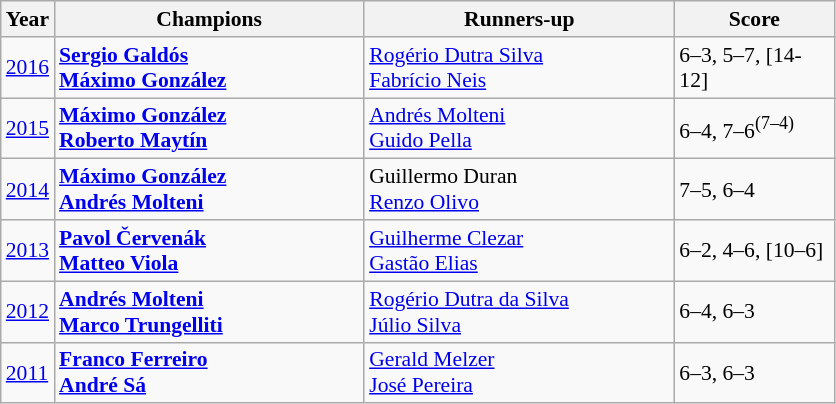<table class="wikitable" style="font-size:90%">
<tr>
<th>Year</th>
<th width="200">Champions</th>
<th width="200">Runners-up</th>
<th width="100">Score</th>
</tr>
<tr>
<td><a href='#'>2016</a></td>
<td> <strong><a href='#'>Sergio Galdós</a></strong> <br> <strong><a href='#'>Máximo González</a></strong></td>
<td> <a href='#'>Rogério Dutra Silva</a> <br> <a href='#'>Fabrício Neis</a></td>
<td>6–3, 5–7, [14-12]</td>
</tr>
<tr>
<td><a href='#'>2015</a></td>
<td> <strong><a href='#'>Máximo González</a></strong><br> <strong><a href='#'>Roberto Maytín</a></strong></td>
<td> <a href='#'>Andrés Molteni</a><br> <a href='#'>Guido Pella</a></td>
<td>6–4, 7–6<sup>(7–4)</sup></td>
</tr>
<tr>
<td><a href='#'>2014</a></td>
<td> <strong><a href='#'>Máximo González</a></strong><br> <strong><a href='#'>Andrés Molteni</a></strong></td>
<td> Guillermo Duran<br> <a href='#'>Renzo Olivo</a></td>
<td>7–5, 6–4</td>
</tr>
<tr>
<td><a href='#'>2013</a></td>
<td> <strong><a href='#'>Pavol Červenák</a></strong> <br>  <strong><a href='#'>Matteo Viola</a></strong></td>
<td> <a href='#'>Guilherme Clezar</a> <br>  <a href='#'>Gastão Elias</a></td>
<td>6–2, 4–6, [10–6]</td>
</tr>
<tr>
<td><a href='#'>2012</a></td>
<td> <strong><a href='#'>Andrés Molteni</a></strong> <br>  <strong><a href='#'>Marco Trungelliti</a></strong></td>
<td> <a href='#'>Rogério Dutra da Silva</a> <br>  <a href='#'>Júlio Silva</a></td>
<td>6–4, 6–3</td>
</tr>
<tr>
<td><a href='#'>2011</a></td>
<td> <strong><a href='#'>Franco Ferreiro</a></strong> <br>  <strong><a href='#'>André Sá</a></strong></td>
<td> <a href='#'>Gerald Melzer</a> <br>  <a href='#'>José Pereira</a></td>
<td>6–3, 6–3</td>
</tr>
</table>
